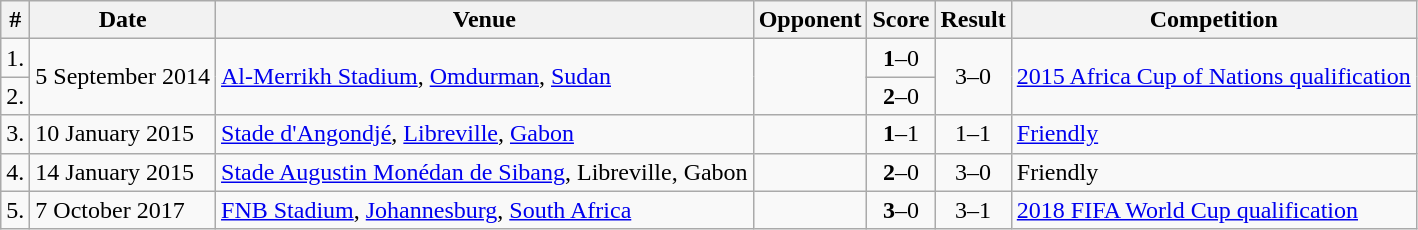<table class="wikitable">
<tr>
<th>#</th>
<th>Date</th>
<th>Venue</th>
<th>Opponent</th>
<th>Score</th>
<th>Result</th>
<th>Competition</th>
</tr>
<tr>
<td>1.</td>
<td rowspan=2>5 September 2014</td>
<td rowspan=2><a href='#'>Al-Merrikh Stadium</a>, <a href='#'>Omdurman</a>, <a href='#'>Sudan</a></td>
<td rowspan=2></td>
<td align=center><strong>1</strong>–0</td>
<td rowspan=2 align=center>3–0</td>
<td rowspan=2><a href='#'>2015 Africa Cup of Nations qualification</a></td>
</tr>
<tr>
<td>2.</td>
<td align=center><strong>2</strong>–0</td>
</tr>
<tr>
<td>3.</td>
<td>10 January 2015</td>
<td><a href='#'>Stade d'Angondjé</a>, <a href='#'>Libreville</a>, <a href='#'>Gabon</a></td>
<td></td>
<td align=center><strong>1</strong>–1</td>
<td align=center>1–1</td>
<td><a href='#'>Friendly</a></td>
</tr>
<tr>
<td>4.</td>
<td>14 January 2015</td>
<td><a href='#'>Stade Augustin Monédan de Sibang</a>, Libreville, Gabon</td>
<td></td>
<td align=center><strong>2</strong>–0</td>
<td align=center>3–0</td>
<td>Friendly</td>
</tr>
<tr>
<td>5.</td>
<td>7 October 2017</td>
<td><a href='#'>FNB Stadium</a>, <a href='#'>Johannesburg</a>, <a href='#'>South Africa</a></td>
<td></td>
<td align=center><strong>3</strong>–0</td>
<td align=center>3–1</td>
<td><a href='#'>2018 FIFA World Cup qualification</a></td>
</tr>
</table>
